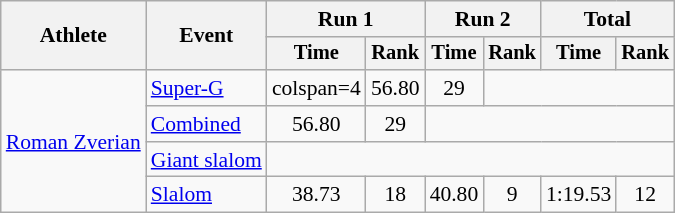<table class="wikitable" style="font-size:90%; text-align:center;">
<tr>
<th rowspan=2>Athlete</th>
<th rowspan=2>Event</th>
<th colspan=2>Run 1</th>
<th colspan=2>Run 2</th>
<th colspan=2>Total</th>
</tr>
<tr style="font-size:95%">
<th>Time</th>
<th>Rank</th>
<th>Time</th>
<th>Rank</th>
<th>Time</th>
<th>Rank</th>
</tr>
<tr>
<td rowspan=4><a href='#'>Roman Zverian</a></td>
<td align=left><a href='#'>Super-G</a></td>
<td>colspan=4 </td>
<td>56.80</td>
<td>29</td>
</tr>
<tr>
<td align=left><a href='#'>Combined</a></td>
<td>56.80</td>
<td>29</td>
<td colspan=4></td>
</tr>
<tr>
<td align=left><a href='#'>Giant slalom</a></td>
<td colspan=6></td>
</tr>
<tr>
<td align=left><a href='#'>Slalom</a></td>
<td>38.73</td>
<td>18</td>
<td>40.80</td>
<td>9</td>
<td>1:19.53</td>
<td>12</td>
</tr>
</table>
